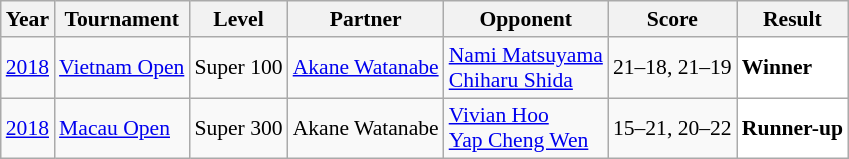<table class="sortable wikitable" style="font-size: 90%;">
<tr>
<th>Year</th>
<th>Tournament</th>
<th>Level</th>
<th>Partner</th>
<th>Opponent</th>
<th>Score</th>
<th>Result</th>
</tr>
<tr>
<td align="center"><a href='#'>2018</a></td>
<td align="left"><a href='#'>Vietnam Open</a></td>
<td align="left">Super 100</td>
<td align="left"> <a href='#'>Akane Watanabe</a></td>
<td align="left"> <a href='#'>Nami Matsuyama</a><br> <a href='#'>Chiharu Shida</a></td>
<td align="left">21–18, 21–19</td>
<td style="text-align:left; background:white"> <strong>Winner</strong></td>
</tr>
<tr>
<td align="center"><a href='#'>2018</a></td>
<td align="left"><a href='#'>Macau Open</a></td>
<td align="left">Super 300</td>
<td align="left"> Akane Watanabe</td>
<td align="left"> <a href='#'>Vivian Hoo</a><br> <a href='#'>Yap Cheng Wen</a></td>
<td align="left">15–21, 20–22</td>
<td style="text-align:left; background:white"> <strong>Runner-up</strong></td>
</tr>
</table>
